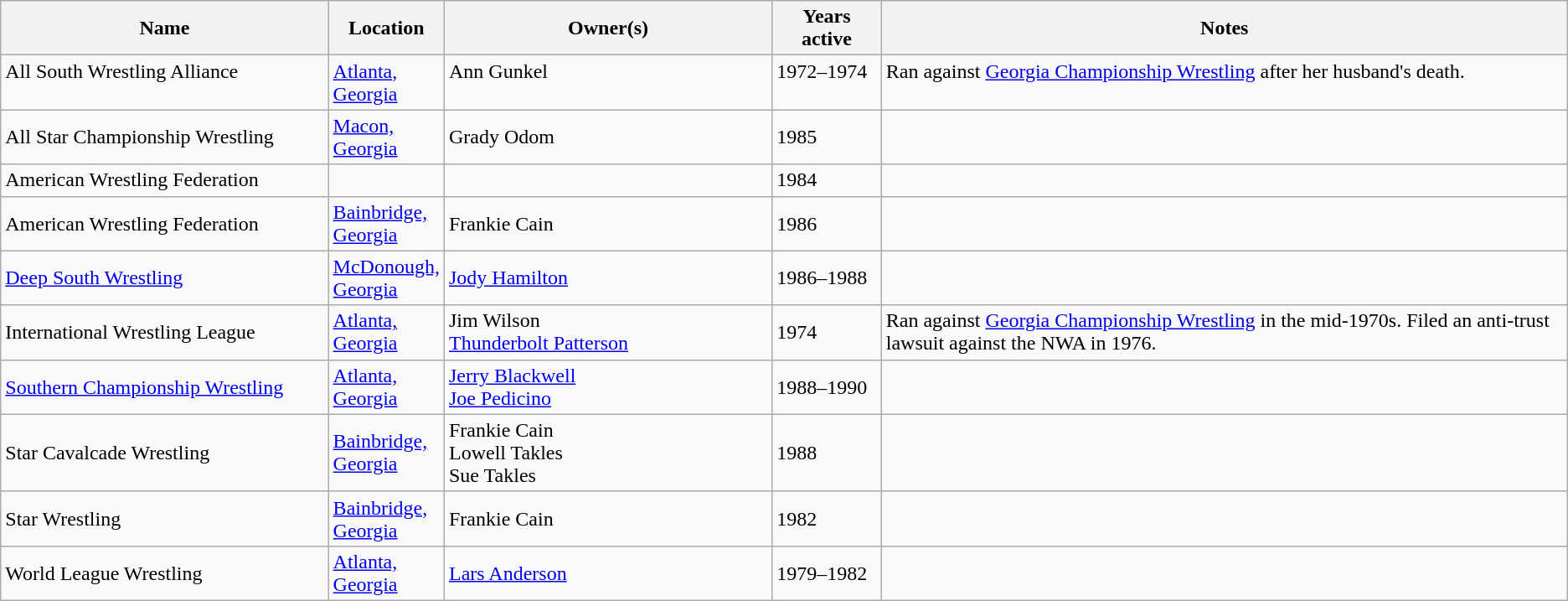<table class=wikitable>
<tr>
<th width="21%">Name</th>
<th width="7%">Location</th>
<th width="21%">Owner(s)</th>
<th width="7%">Years active</th>
<th width="55%">Notes</th>
</tr>
<tr valign="top">
<td>All South Wrestling Alliance</td>
<td><a href='#'>Atlanta, Georgia</a></td>
<td>Ann Gunkel</td>
<td>1972–1974</td>
<td>Ran against <a href='#'>Georgia Championship Wrestling</a> after her husband's death.</td>
</tr>
<tr>
<td>All Star Championship Wrestling</td>
<td><a href='#'>Macon, Georgia</a></td>
<td>Grady Odom</td>
<td>1985</td>
<td></td>
</tr>
<tr>
<td>American Wrestling Federation</td>
<td></td>
<td></td>
<td>1984</td>
<td></td>
</tr>
<tr>
<td>American Wrestling Federation</td>
<td><a href='#'>Bainbridge, Georgia</a></td>
<td>Frankie Cain</td>
<td>1986</td>
<td></td>
</tr>
<tr>
<td><a href='#'>Deep South Wrestling</a></td>
<td><a href='#'>McDonough, Georgia</a></td>
<td><a href='#'>Jody Hamilton</a></td>
<td>1986–1988</td>
<td></td>
</tr>
<tr>
<td>International Wrestling League</td>
<td><a href='#'>Atlanta, Georgia</a></td>
<td>Jim Wilson<br><a href='#'>Thunderbolt Patterson</a></td>
<td>1974</td>
<td>Ran against <a href='#'>Georgia Championship Wrestling</a> in the mid-1970s. Filed an anti-trust lawsuit against the NWA in 1976.</td>
</tr>
<tr>
<td><a href='#'>Southern Championship Wrestling</a></td>
<td><a href='#'>Atlanta, Georgia</a></td>
<td><a href='#'>Jerry Blackwell</a><br><a href='#'>Joe Pedicino</a></td>
<td>1988–1990</td>
<td></td>
</tr>
<tr>
<td>Star Cavalcade Wrestling</td>
<td><a href='#'>Bainbridge, Georgia</a></td>
<td>Frankie Cain<br>Lowell Takles<br>Sue Takles</td>
<td>1988</td>
<td></td>
</tr>
<tr>
<td>Star Wrestling</td>
<td><a href='#'>Bainbridge, Georgia</a></td>
<td>Frankie Cain</td>
<td>1982</td>
<td></td>
</tr>
<tr>
<td>World League Wrestling</td>
<td><a href='#'>Atlanta, Georgia</a></td>
<td><a href='#'>Lars Anderson</a></td>
<td>1979–1982</td>
<td></td>
</tr>
</table>
